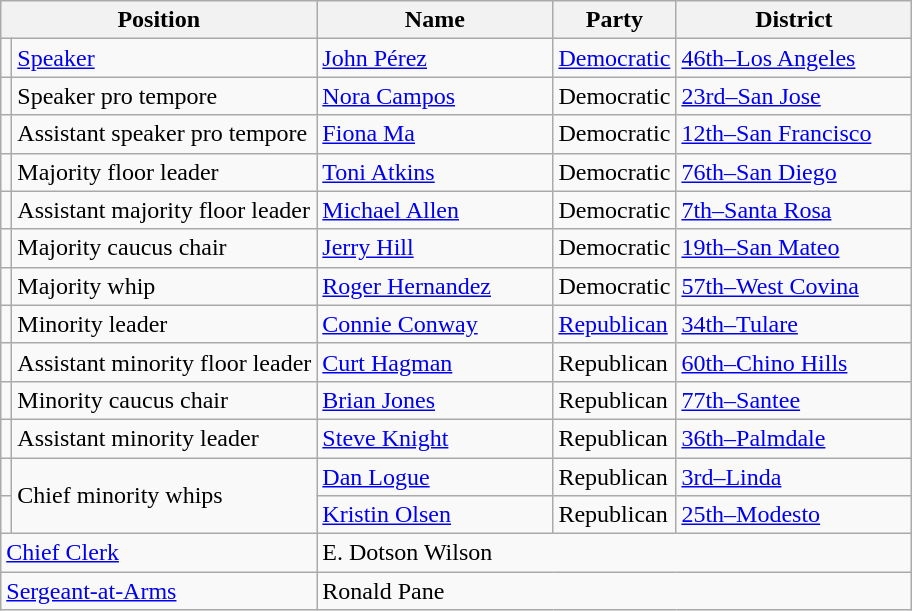<table class="wikitable" style="font-size:100%">
<tr>
<th scope="col" colspan="2" width="200">Position</th>
<th scope="col" width="150">Name</th>
<th scope="col" width="70">Party</th>
<th scope="col" width="150">District</th>
</tr>
<tr>
<td></td>
<td><a href='#'>Speaker</a></td>
<td><a href='#'>John Pérez</a></td>
<td><a href='#'>Democratic</a></td>
<td><a href='#'>46th–Los Angeles</a></td>
</tr>
<tr>
<td></td>
<td>Speaker pro tempore</td>
<td><a href='#'>Nora Campos</a></td>
<td>Democratic</td>
<td><a href='#'>23rd–San Jose</a></td>
</tr>
<tr>
<td></td>
<td>Assistant speaker pro tempore</td>
<td><a href='#'>Fiona Ma</a></td>
<td>Democratic</td>
<td><a href='#'>12th–San Francisco</a></td>
</tr>
<tr>
<td></td>
<td>Majority floor leader</td>
<td><a href='#'>Toni Atkins</a></td>
<td>Democratic</td>
<td><a href='#'>76th–San Diego</a></td>
</tr>
<tr>
<td></td>
<td>Assistant majority floor leader</td>
<td><a href='#'>Michael Allen</a></td>
<td>Democratic</td>
<td><a href='#'>7th–Santa Rosa</a></td>
</tr>
<tr>
<td></td>
<td>Majority caucus chair</td>
<td><a href='#'>Jerry Hill</a></td>
<td>Democratic</td>
<td><a href='#'>19th–San Mateo</a></td>
</tr>
<tr>
<td></td>
<td>Majority whip</td>
<td><a href='#'>Roger Hernandez</a></td>
<td>Democratic</td>
<td><a href='#'>57th–West Covina</a></td>
</tr>
<tr>
<td></td>
<td>Minority leader</td>
<td><a href='#'>Connie Conway</a></td>
<td><a href='#'>Republican</a></td>
<td><a href='#'>34th–Tulare</a></td>
</tr>
<tr>
<td></td>
<td>Assistant minority floor leader</td>
<td><a href='#'>Curt Hagman</a></td>
<td>Republican</td>
<td><a href='#'>60th–Chino Hills</a></td>
</tr>
<tr>
<td></td>
<td>Minority caucus chair</td>
<td><a href='#'>Brian Jones</a></td>
<td>Republican</td>
<td><a href='#'>77th–Santee</a></td>
</tr>
<tr>
<td></td>
<td>Assistant minority leader</td>
<td><a href='#'>Steve Knight</a></td>
<td>Republican</td>
<td><a href='#'>36th–Palmdale</a></td>
</tr>
<tr>
<td></td>
<td rowspan="2">Chief minority whips</td>
<td><a href='#'>Dan Logue</a></td>
<td>Republican</td>
<td><a href='#'>3rd–Linda</a></td>
</tr>
<tr>
<td></td>
<td><a href='#'>Kristin Olsen</a></td>
<td>Republican</td>
<td><a href='#'>25th–Modesto</a></td>
</tr>
<tr>
<td scope="row" colspan="2"><a href='#'>Chief Clerk</a></td>
<td colspan="3">E. Dotson Wilson</td>
</tr>
<tr>
<td scope="row" colspan="2"><a href='#'>Sergeant-at-Arms</a></td>
<td colspan="3">Ronald Pane</td>
</tr>
</table>
